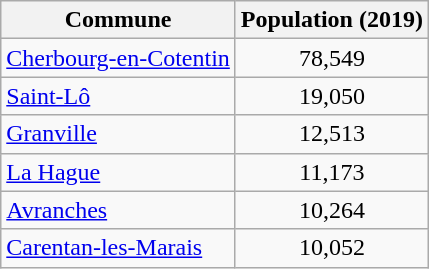<table class=wikitable>
<tr>
<th>Commune</th>
<th>Population (2019)</th>
</tr>
<tr>
<td><a href='#'>Cherbourg-en-Cotentin</a></td>
<td style="text-align: center;">78,549</td>
</tr>
<tr>
<td><a href='#'>Saint-Lô</a></td>
<td style="text-align: center;">19,050</td>
</tr>
<tr>
<td><a href='#'>Granville</a></td>
<td style="text-align: center;">12,513</td>
</tr>
<tr>
<td><a href='#'>La Hague</a></td>
<td style="text-align: center;">11,173</td>
</tr>
<tr>
<td><a href='#'>Avranches</a></td>
<td style="text-align: center;">10,264</td>
</tr>
<tr>
<td><a href='#'>Carentan-les-Marais</a></td>
<td style="text-align: center;">10,052</td>
</tr>
</table>
